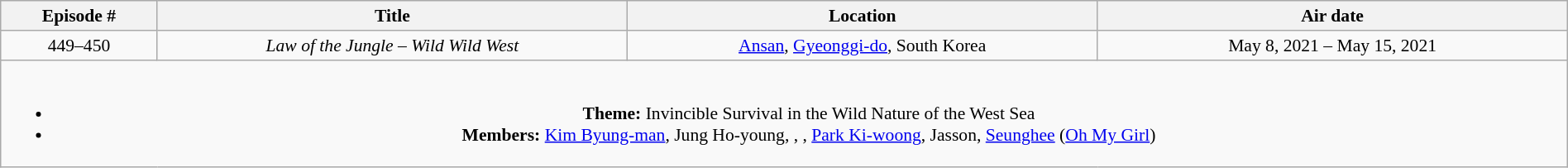<table class="wikitable" style="text-align:center; font-size:90%; width:100%;">
<tr>
<th width="10%">Episode #</th>
<th width="30%">Title</th>
<th width="30%">Location</th>
<th width="30%">Air date</th>
</tr>
<tr>
<td>449–450</td>
<td><em>Law of the Jungle – Wild Wild West</em></td>
<td><a href='#'>Ansan</a>, <a href='#'>Gyeonggi-do</a>, South Korea</td>
<td>May 8, 2021 – May 15, 2021</td>
</tr>
<tr>
<td colspan="4"><br><ul><li><strong>Theme:</strong> Invincible Survival in the Wild Nature of the West Sea</li><li><strong>Members:</strong> <a href='#'>Kim Byung-man</a>, Jung Ho-young, , , <a href='#'>Park Ki-woong</a>, Jasson, <a href='#'>Seunghee</a> (<a href='#'>Oh My Girl</a>)</li></ul></td>
</tr>
</table>
